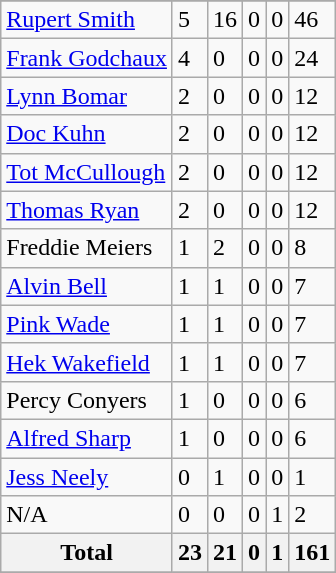<table class="wikitable">
<tr>
</tr>
<tr>
<td><a href='#'>Rupert Smith</a></td>
<td>5</td>
<td>16</td>
<td>0</td>
<td>0</td>
<td>46</td>
</tr>
<tr>
<td><a href='#'>Frank Godchaux</a></td>
<td>4</td>
<td>0</td>
<td>0</td>
<td>0</td>
<td>24</td>
</tr>
<tr>
<td><a href='#'>Lynn Bomar</a></td>
<td>2</td>
<td>0</td>
<td>0</td>
<td>0</td>
<td>12</td>
</tr>
<tr>
<td><a href='#'>Doc Kuhn</a></td>
<td>2</td>
<td>0</td>
<td>0</td>
<td>0</td>
<td>12</td>
</tr>
<tr>
<td><a href='#'>Tot McCullough</a></td>
<td>2</td>
<td>0</td>
<td>0</td>
<td>0</td>
<td>12</td>
</tr>
<tr>
<td><a href='#'>Thomas Ryan</a></td>
<td>2</td>
<td>0</td>
<td>0</td>
<td>0</td>
<td>12</td>
</tr>
<tr>
<td>Freddie Meiers</td>
<td>1</td>
<td>2</td>
<td>0</td>
<td>0</td>
<td>8</td>
</tr>
<tr>
<td><a href='#'>Alvin Bell</a></td>
<td>1</td>
<td>1</td>
<td>0</td>
<td>0</td>
<td>7</td>
</tr>
<tr>
<td><a href='#'>Pink Wade</a></td>
<td>1</td>
<td>1</td>
<td>0</td>
<td>0</td>
<td>7</td>
</tr>
<tr>
<td><a href='#'>Hek Wakefield</a></td>
<td>1</td>
<td>1</td>
<td>0</td>
<td>0</td>
<td>7</td>
</tr>
<tr>
<td>Percy Conyers</td>
<td>1</td>
<td>0</td>
<td>0</td>
<td>0</td>
<td>6</td>
</tr>
<tr>
<td><a href='#'>Alfred Sharp</a></td>
<td>1</td>
<td>0</td>
<td>0</td>
<td>0</td>
<td>6</td>
</tr>
<tr>
<td><a href='#'>Jess Neely</a></td>
<td>0</td>
<td>1</td>
<td>0</td>
<td>0</td>
<td>1</td>
</tr>
<tr>
<td>N/A</td>
<td>0</td>
<td>0</td>
<td>0</td>
<td>1</td>
<td>2</td>
</tr>
<tr>
<th>Total</th>
<th>23</th>
<th>21</th>
<th>0</th>
<th>1</th>
<th>161</th>
</tr>
<tr>
</tr>
</table>
